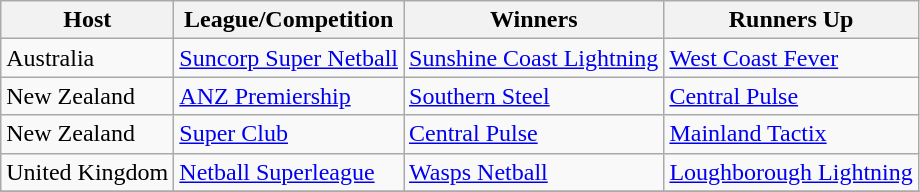<table class="wikitable collapsible">
<tr>
<th>Host</th>
<th>League/Competition</th>
<th>Winners</th>
<th>Runners Up</th>
</tr>
<tr>
<td>Australia</td>
<td><a href='#'>Suncorp Super Netball</a></td>
<td><a href='#'>Sunshine Coast Lightning</a></td>
<td><a href='#'>West Coast Fever</a></td>
</tr>
<tr>
<td>New Zealand</td>
<td><a href='#'>ANZ Premiership</a></td>
<td><a href='#'>Southern Steel</a></td>
<td><a href='#'>Central Pulse</a></td>
</tr>
<tr>
<td>New Zealand</td>
<td><a href='#'>Super Club</a></td>
<td><a href='#'>Central Pulse</a></td>
<td><a href='#'>Mainland Tactix</a></td>
</tr>
<tr>
<td>United Kingdom</td>
<td><a href='#'>Netball Superleague</a></td>
<td><a href='#'>Wasps Netball</a></td>
<td><a href='#'>Loughborough Lightning</a></td>
</tr>
<tr>
</tr>
</table>
